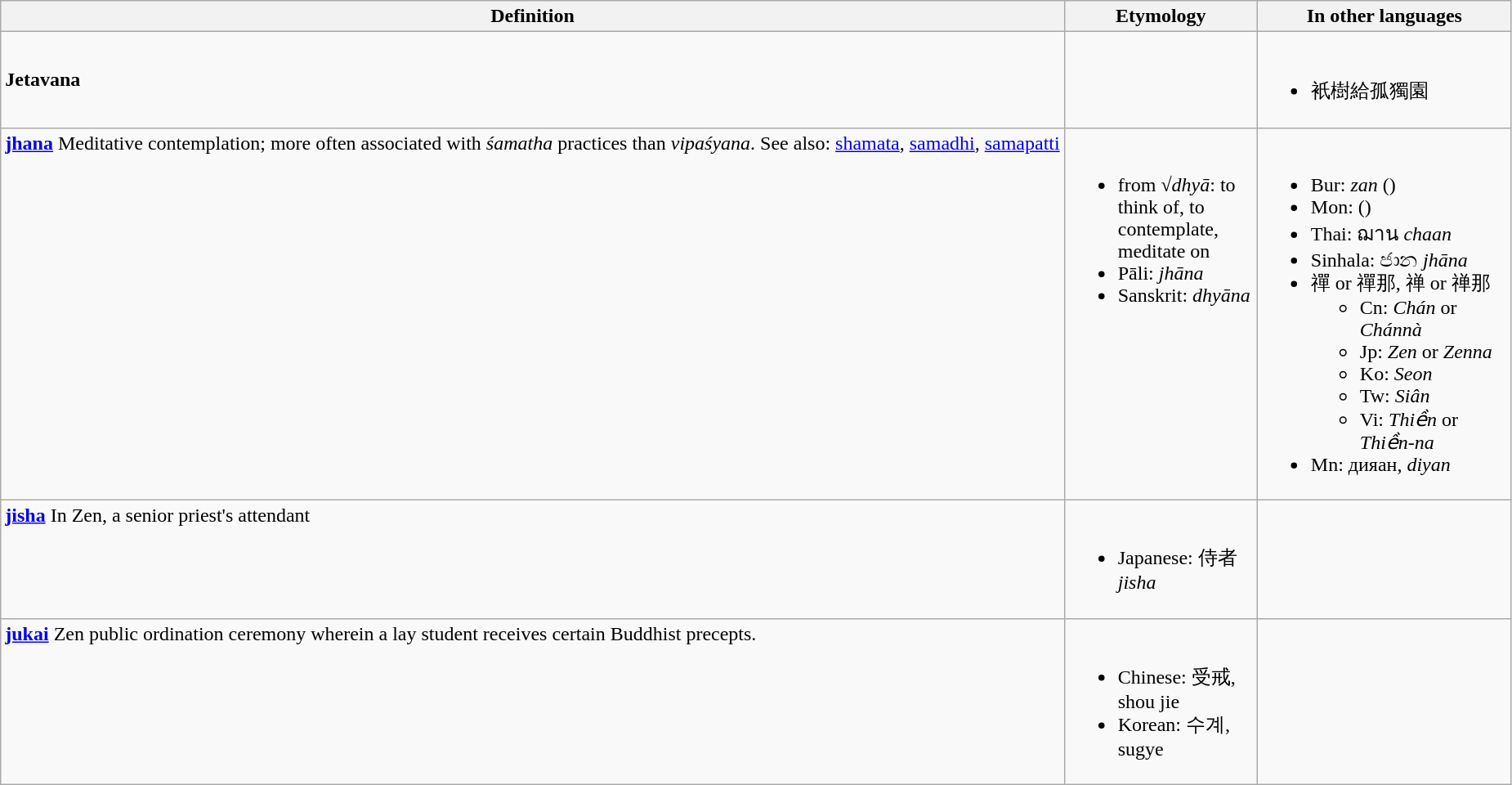<table class="wikitable" border="1" style="border-collapse: collapse;">
<tr>
<th>Definition</th>
<th>Etymology</th>
<th>In other languages</th>
</tr>
<tr>
<td><strong>Jetavana</strong></td>
<td></td>
<td><br><ul><li>衹樹給孤獨園</li></ul></td>
</tr>
<tr valign=top style="width:450px">
<td><strong><a href='#'>jhana</a></strong> Meditative contemplation; more often associated with <em>śamatha</em> practices than <em>vipaśyana</em>. See also: <a href='#'>shamata</a>, <a href='#'>samadhi</a>, <a href='#'>samapatti</a></td>
<td style="width:150px"><br><ul><li>from <em>√dhyā</em>: to think of, to contemplate, meditate on</li><li>Pāli: <em>jhāna</em></li><li>Sanskrit: <em>dhyāna</em></li></ul></td>
<td style="width:200px"><br><ul><li>Bur:  <em>zan</em> ()</li><li>Mon:  ()</li><li>Thai: ฌาน <em>chaan</em></li><li>Sinhala: ජාන <em>jhāna</em></li><li>禪 or 禪那, 禅 or 禅那<ul><li>Cn: <em>Chán</em> or <em>Chánnà</em></li><li>Jp: <em>Zen</em> or <em>Zenna</em></li><li>Ko: <em>Seon</em></li><li>Tw: <em>Siân</em></li><li>Vi: <em>Thiền</em> or <em>Thiền-na</em></li></ul></li><li>Mn: дияан, <em>diyan</em></li></ul></td>
</tr>
<tr valign=top>
<td><strong><a href='#'>jisha</a></strong> In Zen, a senior priest's attendant</td>
<td><br><ul><li>Japanese: 侍者 <em>jisha</em></li></ul></td>
<td></td>
</tr>
<tr valign=top>
<td><strong><a href='#'>jukai</a></strong> Zen public ordination ceremony wherein a lay student receives certain Buddhist precepts.</td>
<td><br><ul><li>Chinese: 受戒, shou jie</li><li>Korean: 수계, sugye</li></ul></td>
<td></td>
</tr>
</table>
